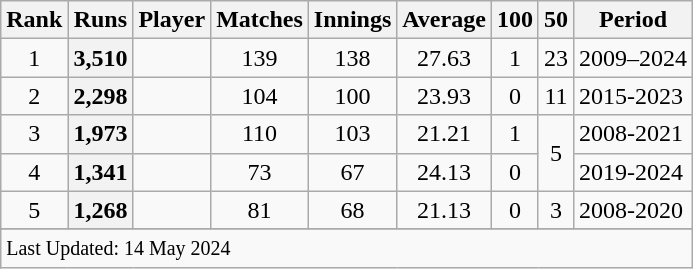<table class="wikitable plainrowheaders sortable">
<tr>
<th scope=col>Rank</th>
<th scope=col>Runs</th>
<th scope=col>Player</th>
<th scope=col>Matches</th>
<th scope=col>Innings</th>
<th scope=col>Average</th>
<th scope=col>100</th>
<th scope=col>50</th>
<th scope=col>Period</th>
</tr>
<tr>
<td align=center>1</td>
<th scope=row style=text-align:center;>3,510</th>
<td></td>
<td align=center>139</td>
<td align=center>138</td>
<td align=center>27.63</td>
<td align=center>1</td>
<td align=center>23</td>
<td>2009–2024</td>
</tr>
<tr>
<td align=center>2</td>
<th scope=row style=text-align:center;>2,298</th>
<td></td>
<td align=center>104</td>
<td align=center>100</td>
<td align=center>23.93</td>
<td align=center>0</td>
<td align=center>11</td>
<td>2015-2023</td>
</tr>
<tr>
<td align=center>3</td>
<th scope=row style=text-align:center;>1,973</th>
<td></td>
<td align=center>110</td>
<td align=center>103</td>
<td align=center>21.21</td>
<td align=center>1</td>
<td align=center rowspan=2>5</td>
<td>2008-2021</td>
</tr>
<tr>
<td align=center>4</td>
<th scope=row style=text-align:center;>1,341</th>
<td></td>
<td align=center>73</td>
<td align=center>67</td>
<td align=center>24.13</td>
<td align=center>0</td>
<td>2019-2024</td>
</tr>
<tr>
<td align=center>5</td>
<th scope=row style=text-align:center;>1,268</th>
<td></td>
<td align=center>81</td>
<td align=center>68</td>
<td align=center>21.13</td>
<td align=center>0</td>
<td align=center>3</td>
<td>2008-2020</td>
</tr>
<tr>
</tr>
<tr class=sortbottom>
<td colspan=9><small>Last Updated: 14 May 2024</small></td>
</tr>
</table>
